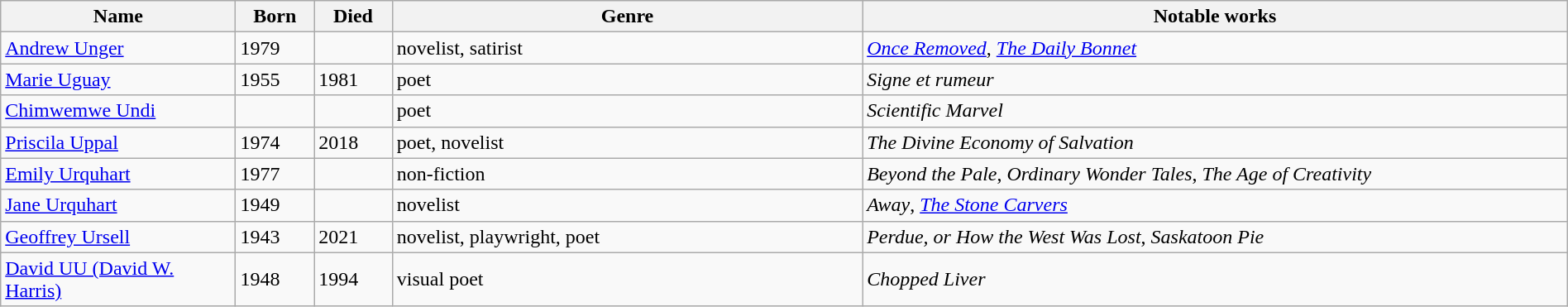<table class="wikitable sortable" style="text-align:left; line-height:18px; width:100%;">
<tr>
<th scope="col" style="width:15%;">Name</th>
<th scope="col" style="width:5%;">Born</th>
<th scope="col" style="width:5%;">Died</th>
<th scope="col" style="width:30%;">Genre</th>
<th scope="col" style="width:45%;">Notable works</th>
</tr>
<tr>
<td scope="row"><a href='#'>Andrew Unger</a></td>
<td>1979</td>
<td></td>
<td>novelist, satirist</td>
<td><em><a href='#'>Once Removed</a></em>, <em><a href='#'>The Daily Bonnet</a></em></td>
</tr>
<tr>
<td scope="row"><a href='#'>Marie Uguay</a></td>
<td>1955</td>
<td>1981</td>
<td>poet</td>
<td><em>Signe et rumeur</em></td>
</tr>
<tr>
<td scope="row"><a href='#'>Chimwemwe Undi</a></td>
<td></td>
<td></td>
<td>poet</td>
<td><em>Scientific Marvel</em></td>
</tr>
<tr>
<td scope="row"><a href='#'>Priscila Uppal</a></td>
<td>1974</td>
<td>2018</td>
<td>poet, novelist</td>
<td><em>The Divine Economy of Salvation</em></td>
</tr>
<tr>
<td scope="row"><a href='#'>Emily Urquhart</a></td>
<td>1977</td>
<td></td>
<td>non-fiction</td>
<td><em>Beyond the Pale</em>, <em>Ordinary Wonder Tales</em>, <em>The Age of Creativity</em></td>
</tr>
<tr>
<td scope="row"><a href='#'>Jane Urquhart</a></td>
<td>1949</td>
<td></td>
<td>novelist</td>
<td><em>Away</em>, <em><a href='#'>The Stone Carvers</a></em></td>
</tr>
<tr>
<td scope="row"><a href='#'>Geoffrey Ursell</a></td>
<td>1943</td>
<td>2021</td>
<td>novelist, playwright, poet</td>
<td><em>Perdue, or How the West Was Lost</em>, <em>Saskatoon Pie</em></td>
</tr>
<tr>
<td scope="row"><a href='#'>David UU (David W. Harris)</a></td>
<td>1948</td>
<td>1994</td>
<td>visual poet</td>
<td><em>Chopped Liver</em></td>
</tr>
</table>
